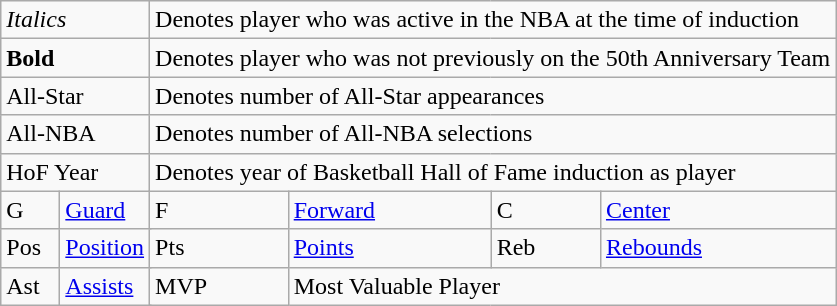<table class="wikitable">
<tr>
<td style="width:3em" colspan=2><em>Italics</em></td>
<td colspan=5>Denotes player who was active in the NBA at the time of induction</td>
</tr>
<tr>
<td style="width:3em" colspan=2><strong>Bold</strong></td>
<td colspan=5>Denotes player who was not previously on the 50th Anniversary Team</td>
</tr>
<tr>
<td colspan=2>All-Star</td>
<td colspan=5>Denotes number of All-Star appearances</td>
</tr>
<tr>
<td colspan=2>All-NBA</td>
<td colspan=5>Denotes number of All-NBA selections</td>
</tr>
<tr>
<td colspan=2>HoF Year</td>
<td colspan=5>Denotes year of Basketball Hall of Fame induction as player</td>
</tr>
<tr>
<td style="width:2em">G</td>
<td colspan=2><a href='#'>Guard</a></td>
<td>F</td>
<td><a href='#'>Forward</a></td>
<td>C</td>
<td><a href='#'>Center</a></td>
</tr>
<tr>
<td style="width:2em">Pos</td>
<td colspan=2><a href='#'>Position</a></td>
<td>Pts</td>
<td><a href='#'>Points</a></td>
<td>Reb</td>
<td><a href='#'>Rebounds</a></td>
</tr>
<tr>
<td style="width:2em">Ast</td>
<td colspan=2><a href='#'>Assists</a></td>
<td>MVP</td>
<td colspan=3>Most Valuable Player</td>
</tr>
</table>
